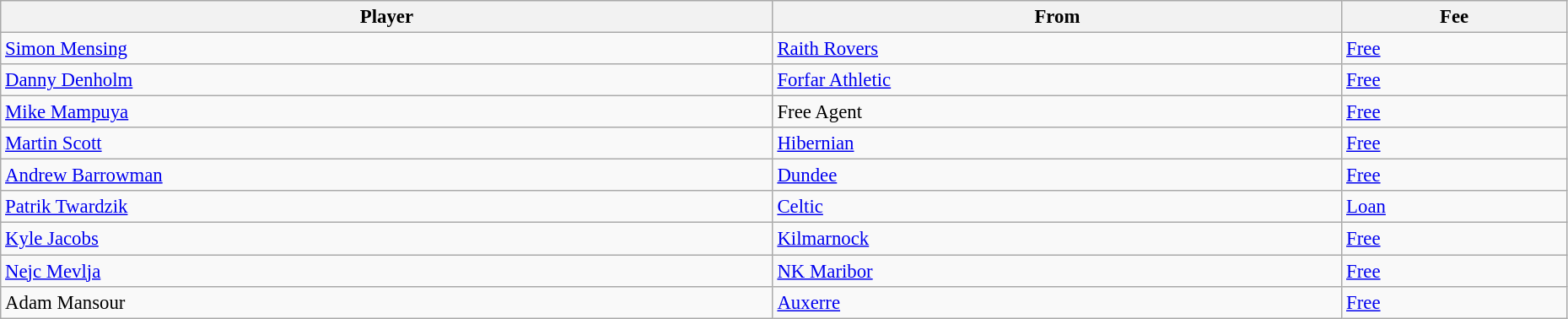<table class="wikitable" style="text-align:center; font-size:95%;width:98%; text-align:left">
<tr>
<th>Player</th>
<th>From</th>
<th>Fee</th>
</tr>
<tr>
<td> <a href='#'>Simon Mensing</a></td>
<td> <a href='#'>Raith Rovers</a></td>
<td><a href='#'>Free</a></td>
</tr>
<tr>
<td> <a href='#'>Danny Denholm</a></td>
<td> <a href='#'>Forfar Athletic</a></td>
<td><a href='#'>Free</a></td>
</tr>
<tr>
<td> <a href='#'>Mike Mampuya</a></td>
<td>Free Agent</td>
<td><a href='#'>Free</a></td>
</tr>
<tr>
<td> <a href='#'>Martin Scott</a></td>
<td> <a href='#'>Hibernian</a></td>
<td><a href='#'>Free</a></td>
</tr>
<tr>
<td> <a href='#'>Andrew Barrowman</a></td>
<td> <a href='#'>Dundee</a></td>
<td><a href='#'>Free</a></td>
</tr>
<tr>
<td> <a href='#'>Patrik Twardzik</a></td>
<td> <a href='#'>Celtic</a></td>
<td><a href='#'>Loan</a></td>
</tr>
<tr>
<td> <a href='#'>Kyle Jacobs</a></td>
<td> <a href='#'>Kilmarnock</a></td>
<td><a href='#'>Free</a></td>
</tr>
<tr>
<td> <a href='#'>Nejc Mevlja</a></td>
<td> <a href='#'>NK Maribor</a></td>
<td><a href='#'>Free</a></td>
</tr>
<tr>
<td> Adam Mansour</td>
<td> <a href='#'>Auxerre</a></td>
<td><a href='#'>Free</a></td>
</tr>
</table>
